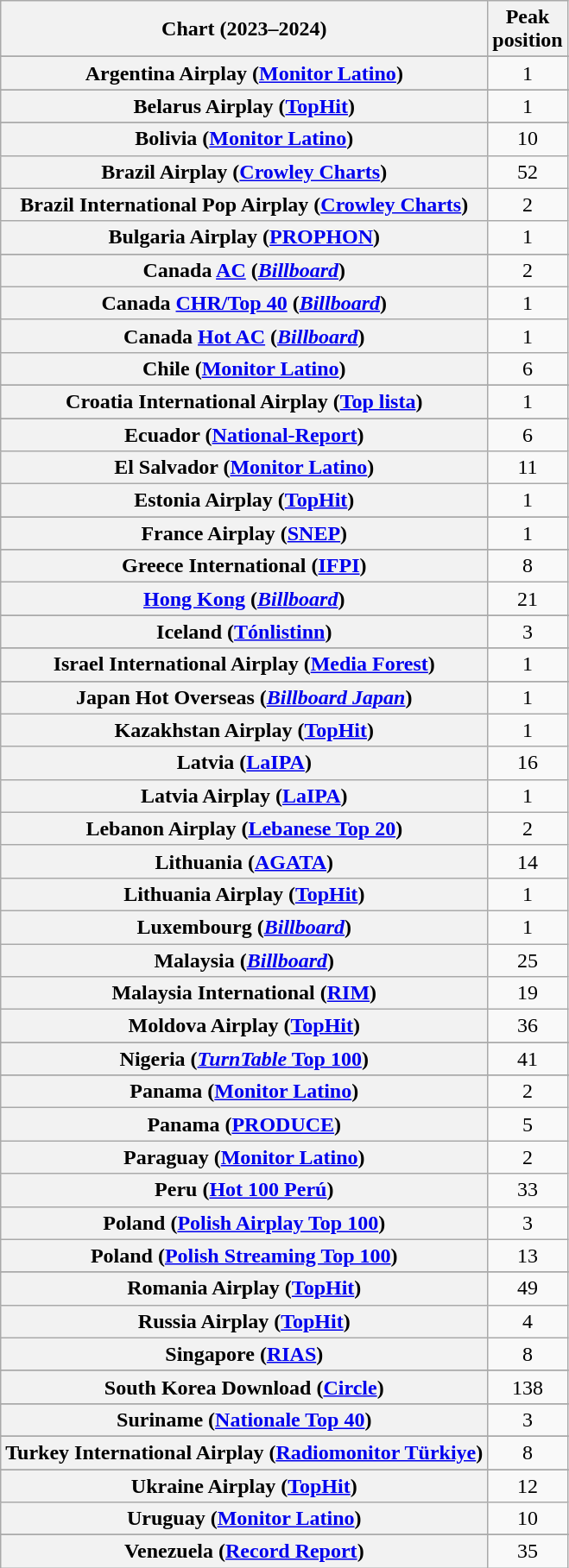<table class="wikitable sortable plainrowheaders" style="text-align:center">
<tr>
<th scope="col">Chart (2023–2024)</th>
<th scope="col">Peak<br>position</th>
</tr>
<tr>
</tr>
<tr>
<th scope="row">Argentina Airplay (<a href='#'>Monitor Latino</a>)</th>
<td>1</td>
</tr>
<tr>
</tr>
<tr>
</tr>
<tr>
<th scope="row">Belarus Airplay (<a href='#'>TopHit</a>)</th>
<td>1</td>
</tr>
<tr>
</tr>
<tr>
</tr>
<tr>
<th scope="row">Bolivia (<a href='#'>Monitor Latino</a>)</th>
<td>10</td>
</tr>
<tr>
<th scope="row">Brazil Airplay (<a href='#'>Crowley Charts</a>)</th>
<td>52</td>
</tr>
<tr>
<th scope="row">Brazil International Pop Airplay (<a href='#'>Crowley Charts</a>)</th>
<td>2</td>
</tr>
<tr>
<th scope="row">Bulgaria Airplay (<a href='#'>PROPHON</a>)</th>
<td>1</td>
</tr>
<tr>
</tr>
<tr>
<th scope="row">Canada <a href='#'>AC</a> (<em><a href='#'>Billboard</a></em>)</th>
<td>2</td>
</tr>
<tr>
<th scope="row">Canada <a href='#'>CHR/Top 40</a> (<em><a href='#'>Billboard</a></em>)</th>
<td>1</td>
</tr>
<tr>
<th scope="row">Canada <a href='#'>Hot AC</a> (<em><a href='#'>Billboard</a></em>)</th>
<td>1</td>
</tr>
<tr>
<th scope="row">Chile (<a href='#'>Monitor Latino</a>)</th>
<td>6</td>
</tr>
<tr>
</tr>
<tr>
<th scope="row">Croatia International Airplay (<a href='#'>Top lista</a>)</th>
<td>1</td>
</tr>
<tr>
</tr>
<tr>
</tr>
<tr>
</tr>
<tr>
<th scope="row">Ecuador (<a href='#'>National-Report</a>)</th>
<td>6</td>
</tr>
<tr>
<th scope="row">El Salvador (<a href='#'>Monitor Latino</a>)</th>
<td>11</td>
</tr>
<tr>
<th scope="row">Estonia Airplay (<a href='#'>TopHit</a>)</th>
<td>1</td>
</tr>
<tr>
</tr>
<tr>
</tr>
<tr>
<th scope="row">France Airplay (<a href='#'>SNEP</a>)</th>
<td>1</td>
</tr>
<tr>
</tr>
<tr>
</tr>
<tr>
<th scope="row">Greece International (<a href='#'>IFPI</a>)</th>
<td>8</td>
</tr>
<tr>
<th scope="row"><a href='#'>Hong Kong</a> (<em><a href='#'>Billboard</a></em>)</th>
<td>21</td>
</tr>
<tr>
</tr>
<tr>
</tr>
<tr>
</tr>
<tr>
<th scope="row">Iceland (<a href='#'>Tónlistinn</a>)</th>
<td>3</td>
</tr>
<tr>
</tr>
<tr>
<th scope="row">Israel International Airplay (<a href='#'>Media Forest</a>)</th>
<td>1</td>
</tr>
<tr>
</tr>
<tr>
<th scope="row">Japan Hot Overseas (<em><a href='#'>Billboard Japan</a></em>)</th>
<td>1</td>
</tr>
<tr>
<th scope="row">Kazakhstan Airplay (<a href='#'>TopHit</a>)</th>
<td>1</td>
</tr>
<tr>
<th scope="row">Latvia (<a href='#'>LaIPA</a>)</th>
<td>16</td>
</tr>
<tr>
<th scope="row">Latvia Airplay (<a href='#'>LaIPA</a>)</th>
<td>1</td>
</tr>
<tr>
<th scope="row">Lebanon Airplay (<a href='#'>Lebanese Top 20</a>)</th>
<td>2</td>
</tr>
<tr>
<th scope="row">Lithuania (<a href='#'>AGATA</a>)</th>
<td>14</td>
</tr>
<tr>
<th scope="row">Lithuania Airplay (<a href='#'>TopHit</a>)</th>
<td>1</td>
</tr>
<tr>
<th scope="row">Luxembourg (<em><a href='#'>Billboard</a></em>)</th>
<td>1</td>
</tr>
<tr>
<th scope="row">Malaysia (<em><a href='#'>Billboard</a></em>)</th>
<td>25</td>
</tr>
<tr>
<th scope="row">Malaysia International (<a href='#'>RIM</a>)</th>
<td>19</td>
</tr>
<tr>
<th scope="row">Moldova Airplay (<a href='#'>TopHit</a>)</th>
<td>36</td>
</tr>
<tr>
</tr>
<tr>
</tr>
<tr>
</tr>
<tr>
<th scope="row">Nigeria (<a href='#'><em>TurnTable</em> Top 100</a>)</th>
<td>41</td>
</tr>
<tr>
</tr>
<tr>
<th scope="row">Panama (<a href='#'>Monitor Latino</a>)</th>
<td>2</td>
</tr>
<tr>
<th scope="row">Panama (<a href='#'>PRODUCE</a>)</th>
<td>5</td>
</tr>
<tr>
<th scope="row">Paraguay (<a href='#'>Monitor Latino</a>)</th>
<td>2</td>
</tr>
<tr>
<th scope="row">Peru (<a href='#'>Hot 100 Perú</a>)</th>
<td>33</td>
</tr>
<tr>
<th scope="row">Poland (<a href='#'>Polish Airplay Top 100</a>)</th>
<td>3</td>
</tr>
<tr>
<th scope="row">Poland (<a href='#'>Polish Streaming Top 100</a>)</th>
<td>13</td>
</tr>
<tr>
</tr>
<tr>
<th scope="row">Romania Airplay (<a href='#'>TopHit</a>)</th>
<td>49</td>
</tr>
<tr>
<th scope="row">Russia Airplay (<a href='#'>TopHit</a>)</th>
<td>4</td>
</tr>
<tr>
<th scope="row">Singapore (<a href='#'>RIAS</a>)</th>
<td>8</td>
</tr>
<tr>
</tr>
<tr>
</tr>
<tr>
<th scope="row">South Korea Download (<a href='#'>Circle</a>)</th>
<td>138</td>
</tr>
<tr>
</tr>
<tr>
<th scope="row">Suriname (<a href='#'>Nationale Top 40</a>)</th>
<td>3</td>
</tr>
<tr>
</tr>
<tr>
</tr>
<tr>
<th scope="row">Turkey International Airplay (<a href='#'>Radiomonitor Türkiye</a>)</th>
<td>8</td>
</tr>
<tr>
</tr>
<tr>
<th scope="row">Ukraine Airplay (<a href='#'>TopHit</a>)</th>
<td>12</td>
</tr>
<tr>
<th scope="row">Uruguay (<a href='#'>Monitor Latino</a>)</th>
<td>10</td>
</tr>
<tr>
</tr>
<tr>
</tr>
<tr>
</tr>
<tr>
</tr>
<tr>
</tr>
<tr>
</tr>
<tr>
<th scope="row">Venezuela (<a href='#'>Record Report</a>)</th>
<td>35</td>
</tr>
</table>
